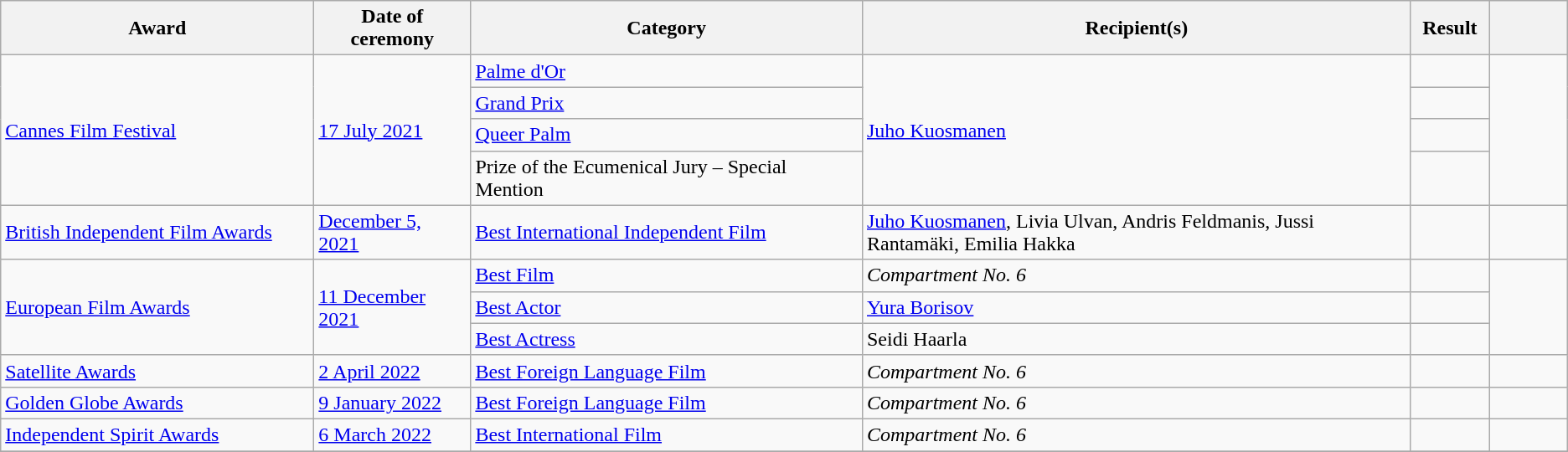<table class="wikitable plainrowheaders sortable">
<tr>
<th scope="col" style="width:20%;">Award</th>
<th scope="col" style="width:10%;">Date of ceremony</th>
<th scope="col" style="width:25%;">Category</th>
<th scope="col" style="width:35%;">Recipient(s)</th>
<th scope="col" style="width:5%;">Result</th>
<th scope="col" style="width:10%;" class="unsortable"></th>
</tr>
<tr>
<td rowspan=4><a href='#'>Cannes Film Festival</a></td>
<td rowspan=4><a href='#'>17 July 2021</a></td>
<td><a href='#'>Palme d'Or</a></td>
<td rowspan="4"><a href='#'>Juho Kuosmanen</a></td>
<td></td>
<td rowspan=4></td>
</tr>
<tr>
<td><a href='#'>Grand Prix</a></td>
<td></td>
</tr>
<tr>
<td><a href='#'>Queer Palm</a></td>
<td></td>
</tr>
<tr>
<td>Prize of the Ecumenical Jury – Special Mention</td>
<td></td>
</tr>
<tr>
<td><a href='#'>British Independent Film Awards</a></td>
<td><a href='#'>December 5, 2021</a></td>
<td><a href='#'>Best International Independent Film</a></td>
<td><a href='#'>Juho Kuosmanen</a>, Livia Ulvan, Andris Feldmanis, Jussi Rantamäki, Emilia Hakka</td>
<td></td>
<td></td>
</tr>
<tr>
<td rowspan=3><a href='#'>European Film Awards</a></td>
<td rowspan=3><a href='#'>11 December 2021</a></td>
<td><a href='#'>Best Film</a></td>
<td><em>Compartment No. 6</em></td>
<td></td>
<td rowspan=3></td>
</tr>
<tr>
<td><a href='#'>Best Actor</a></td>
<td><a href='#'>Yura Borisov</a></td>
<td></td>
</tr>
<tr>
<td><a href='#'>Best Actress</a></td>
<td>Seidi Haarla</td>
<td></td>
</tr>
<tr>
<td><a href='#'>Satellite Awards</a></td>
<td><a href='#'>2 April 2022</a></td>
<td><a href='#'>Best Foreign Language Film</a></td>
<td><em>Compartment No. 6</em></td>
<td></td>
<td></td>
</tr>
<tr>
<td><a href='#'>Golden Globe Awards</a></td>
<td><a href='#'>9 January 2022</a></td>
<td><a href='#'>Best Foreign Language Film</a></td>
<td><em>Compartment No. 6</em></td>
<td></td>
<td></td>
</tr>
<tr>
<td><a href='#'>Independent Spirit Awards</a></td>
<td><a href='#'>6 March 2022</a></td>
<td><a href='#'>Best International Film</a></td>
<td><em>Compartment No. 6</em></td>
<td></td>
<td></td>
</tr>
<tr>
</tr>
</table>
